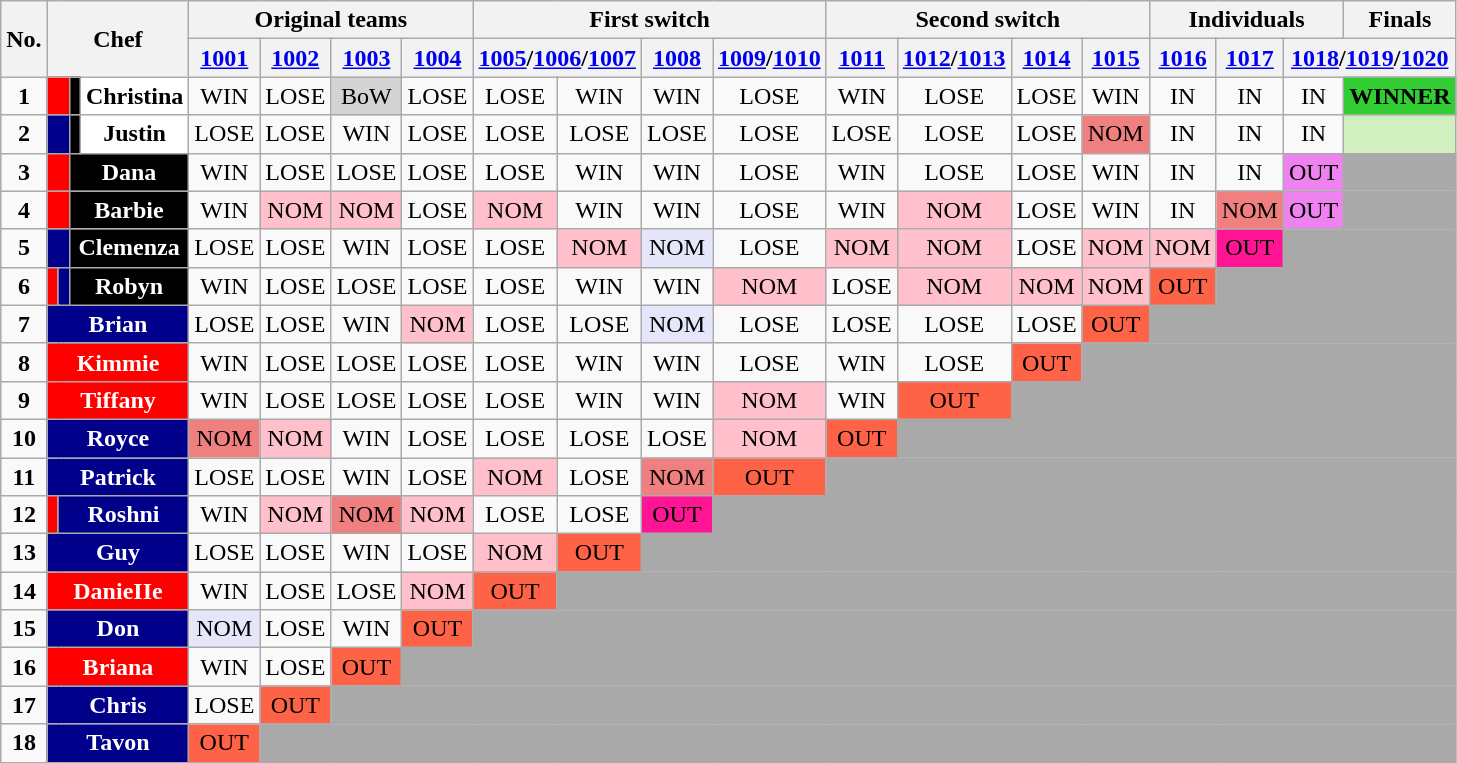<table class="wikitable plainrowheaders" style="text-align:center">
<tr>
<th rowspan="2">No.</th>
<th colspan="5" rowspan="2">Chef</th>
<th colspan=4>Original teams</th>
<th colspan=4>First switch</th>
<th colspan=4>Second switch</th>
<th colspan=3>Individuals</th>
<th>Finals</th>
</tr>
<tr>
<th scope="col"><a href='#'>1001</a></th>
<th scope="col"><a href='#'>1002</a></th>
<th scope="col"><a href='#'>1003</a></th>
<th scope="col"><a href='#'>1004</a></th>
<th colspan="2"><a href='#'>1005</a>/<a href='#'>1006</a>/<a href='#'>1007</a></th>
<th scope="col"><a href='#'>1008</a></th>
<th scope="col"><a href='#'>1009</a>/<a href='#'>1010</a></th>
<th scope="col"><a href='#'>1011</a></th>
<th scope="col"><a href='#'>1012</a>/<a href='#'>1013</a></th>
<th scope="col"><a href='#'>1014</a></th>
<th scope="col"><a href='#'>1015</a></th>
<th scope="col"><a href='#'>1016</a></th>
<th scope="col"><a href='#'>1017</a></th>
<th colspan="2"><a href='#'>1018</a>/<a href='#'>1019</a>/<a href='#'>1020</a></th>
</tr>
<tr>
<td scope="row"><strong>1</strong></td>
<td colspan="3"  style="background:red; color:#fff;"></td>
<td colspan="1"  style="background:black; color:#fff;"></td>
<td colspan="1"  style="background:white; color:#000;"><strong>Christina</strong></td>
<td>WIN</td>
<td>LOSE</td>
<td style="background:lightgray;">BoW</td>
<td>LOSE</td>
<td>LOSE</td>
<td>WIN</td>
<td>WIN</td>
<td>LOSE</td>
<td>WIN</td>
<td>LOSE</td>
<td>LOSE</td>
<td>WIN</td>
<td>IN</td>
<td>IN</td>
<td>IN</td>
<td style="background:limegreen"><strong>WINNER</strong></td>
</tr>
<tr>
<td scope="row"><strong>2</strong></td>
<td colspan="3"  style="background:darkblue; color:#fff;"></td>
<td colspan="1"  style="background:black; color:#fff;"></td>
<td colspan="1"  style="background:white; color:#000;"><strong>Justin</strong></td>
<td>LOSE</td>
<td>LOSE</td>
<td>WIN</td>
<td>LOSE</td>
<td>LOSE</td>
<td>LOSE</td>
<td>LOSE</td>
<td>LOSE</td>
<td>LOSE</td>
<td>LOSE</td>
<td>LOSE</td>
<td style="background:lightcoral">NOM</td>
<td>IN</td>
<td>IN</td>
<td>IN</td>
<td style="background:#D0F0C0"></td>
</tr>
<tr>
<td scope="row"><strong>3</strong></td>
<td colspan="3"  style="background:red; color:#fff;"></td>
<td colspan="2" style="background:black; color:#fff;"><strong>Dana</strong></td>
<td>WIN</td>
<td>LOSE</td>
<td>LOSE</td>
<td>LOSE</td>
<td>LOSE</td>
<td>WIN</td>
<td>WIN</td>
<td>LOSE</td>
<td>WIN</td>
<td>LOSE</td>
<td>LOSE</td>
<td>WIN</td>
<td>IN</td>
<td>IN</td>
<td style="background:violet;">OUT</td>
<td colespan="4" style="background:darkgrey;"></td>
</tr>
<tr>
<td scope="row"><strong>4</strong></td>
<td colspan="3"  style="background:red; color:#fff;"></td>
<td colspan="2" style="background:black; color:#fff;"><strong>Barbie</strong></td>
<td>WIN</td>
<td style="background:pink;">NOM</td>
<td style="background:pink;">NOM</td>
<td>LOSE</td>
<td style="background:pink;">NOM</td>
<td>WIN</td>
<td>WIN</td>
<td>LOSE</td>
<td>WIN</td>
<td style="background:pink;">NOM</td>
<td>LOSE</td>
<td>WIN</td>
<td>IN</td>
<td style="background:lightcoral;">NOM</td>
<td style="background:violet;">OUT</td>
<td style="background:darkgrey;"></td>
</tr>
<tr>
<td scope="row"><strong>5</strong></td>
<td colspan="3"  style="background:darkblue; color:#fff;"></td>
<td colspan="2" style="background:black; color:#fff;"><strong>Clemenza</strong></td>
<td>LOSE</td>
<td>LOSE</td>
<td>WIN</td>
<td>LOSE</td>
<td>LOSE</td>
<td style="background:pink;">NOM</td>
<td style="background:lavender;">NOM</td>
<td>LOSE</td>
<td style="background:pink;">NOM</td>
<td style="background:pink;">NOM</td>
<td>LOSE</td>
<td style="background:pink;">NOM</td>
<td style="background:pink;">NOM</td>
<td style="background:deeppink;">OUT</td>
<td colspan="2" style="background:darkgrey;"></td>
</tr>
<tr>
<td scope="row"><strong>6</strong></td>
<td colspan="2" style="background:red; color:#fff;"></td>
<td colspan="1" style="background:darkblue; color:#fff;"></td>
<td colspan="2" style="background:black; color:#fff;"><strong>Robyn</strong></td>
<td>WIN</td>
<td>LOSE</td>
<td>LOSE</td>
<td>LOSE</td>
<td>LOSE</td>
<td>WIN</td>
<td>WIN</td>
<td style="background:pink;">NOM</td>
<td>LOSE</td>
<td style="background:pink;">NOM</td>
<td style="background:pink;">NOM</td>
<td style="background:pink;">NOM</td>
<td style="background:tomato;">OUT</td>
<td colspan="3" style="background:darkgrey;"></td>
</tr>
<tr>
<td scope="row"><strong>7</strong></td>
<td colspan="5" style="background:darkblue; color:#fff;"><strong>Brian</strong></td>
<td>LOSE</td>
<td>LOSE</td>
<td>WIN</td>
<td style="background:pink;">NOM</td>
<td>LOSE</td>
<td>LOSE</td>
<td style="background:lavender;">NOM</td>
<td>LOSE</td>
<td>LOSE</td>
<td>LOSE</td>
<td>LOSE</td>
<td style="background:tomato;">OUT</td>
<td colspan="4" style="background:darkgrey;"></td>
</tr>
<tr>
<td scope="row"><strong>8</strong></td>
<td colspan="5" style="background:red; color:#fff;"><strong>Kimmie</strong></td>
<td>WIN</td>
<td>LOSE</td>
<td>LOSE</td>
<td>LOSE</td>
<td>LOSE</td>
<td>WIN</td>
<td>WIN</td>
<td>LOSE</td>
<td>WIN</td>
<td>LOSE</td>
<td style="background:tomato;">OUT</td>
<td colspan="5" style="background:darkgrey;"></td>
</tr>
<tr>
<td scope="row"><strong>9</strong></td>
<td colspan="5" style="background:red; color:#fff;"><strong>Tiffany</strong></td>
<td>WIN</td>
<td>LOSE</td>
<td>LOSE</td>
<td>LOSE</td>
<td>LOSE</td>
<td>WIN</td>
<td>WIN</td>
<td style="background:pink;">NOM</td>
<td>WIN</td>
<td style="background:tomato;">OUT</td>
<td colspan="6" style="background:darkgrey;"></td>
</tr>
<tr>
<td scope="row"><strong>10</strong></td>
<td colspan="5" style="background:darkblue; color:#fff;"><strong>Royce</strong></td>
<td style="background:lightcoral;">NOM</td>
<td style="background:pink;">NOM</td>
<td>WIN</td>
<td>LOSE</td>
<td>LOSE</td>
<td>LOSE</td>
<td>LOSE</td>
<td style="background:pink;">NOM</td>
<td style="background:tomato;">OUT</td>
<td colspan="7" style="background:darkgrey;"></td>
</tr>
<tr>
<td scope="row"><strong>11</strong></td>
<td colspan="5" style="background:darkblue; color:#fff;"><strong>Patrick</strong></td>
<td>LOSE</td>
<td>LOSE</td>
<td>WIN</td>
<td>LOSE</td>
<td style="background:pink;">NOM</td>
<td>LOSE</td>
<td style="background:lightcoral;">NOM</td>
<td style="background:tomato;">OUT</td>
<td colspan="8" style="background:darkgrey;"></td>
</tr>
<tr>
<td scope="row"><strong>12</strong></td>
<td colspan="1" style="background:red; color:#fff;"></td>
<td colspan="4" style="background:darkblue; color:#fff;"><strong>Roshni</strong></td>
<td>WIN</td>
<td style="background:pink;">NOM</td>
<td style="background:lightcoral;">NOM</td>
<td style="background:pink;">NOM</td>
<td>LOSE</td>
<td>LOSE</td>
<td style="background:deeppink;">OUT</td>
<td colspan="9" style="background:darkgrey;"></td>
</tr>
<tr>
<td scope="row"><strong>13</strong></td>
<td colspan="5" style="background:darkblue; color:#fff;"><strong>Guy</strong></td>
<td>LOSE</td>
<td>LOSE</td>
<td>WIN</td>
<td>LOSE</td>
<td style="background:pink;">NOM</td>
<td style="background:tomato;">OUT</td>
<td colspan="10" style="background:darkgrey;"></td>
</tr>
<tr>
<td scope="row"><strong>14</strong></td>
<td colspan="5" style="background:red; color:#fff;"><strong>DanieIIe</strong></td>
<td>WIN</td>
<td>LOSE</td>
<td>LOSE</td>
<td style="background:pink;">NOM</td>
<td style="background:tomato;">OUT</td>
<td colspan="11" style="background:darkgrey;"></td>
</tr>
<tr>
<td scope="row"><strong>15</strong></td>
<td colspan="5" style="background:darkblue; color:#fff;"><strong>Don</strong></td>
<td style="background:lavender;">NOM</td>
<td>LOSE</td>
<td>WIN</td>
<td style="background:tomato;">OUT</td>
<td colspan="12" style="background:darkgrey;"></td>
</tr>
<tr>
<td scope="row"><strong>16</strong></td>
<td colspan="5" style="background:red; color:#fff;"><strong>Briana</strong></td>
<td>WIN</td>
<td>LOSE</td>
<td style="background:tomato;">OUT</td>
<td colspan="13" style="background:darkgrey;"></td>
</tr>
<tr>
<td scope="row"><strong>17</strong></td>
<td colspan="5" style="background:darkblue; color:#fff;"><strong>Chris</strong></td>
<td>LOSE</td>
<td style="background:tomato;">OUT</td>
<td colspan="14" style="background:darkgrey;"></td>
</tr>
<tr>
<td scope="row"><strong>18</strong></td>
<td colspan="5" style="background:darkblue; color:#fff;"><strong>Tavon</strong></td>
<td style="background:tomato;">OUT</td>
<td colspan="15" style="background:darkgrey;"></td>
</tr>
</table>
